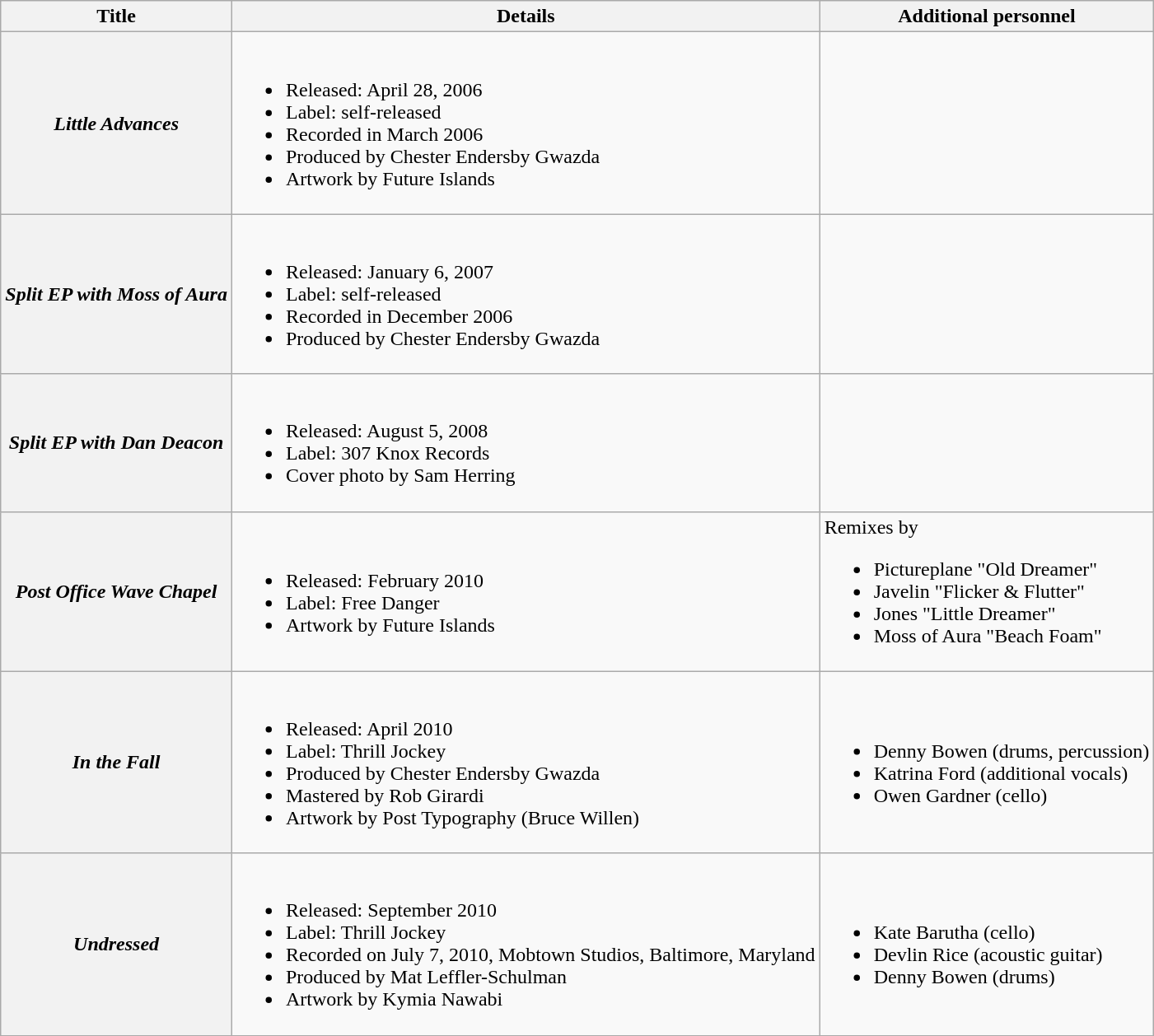<table class="wikitable plainrowheaders">
<tr>
<th scope="col">Title</th>
<th scope="col">Details</th>
<th scope="col">Additional personnel</th>
</tr>
<tr>
<th scope="row"><em>Little Advances</em></th>
<td><br><ul><li>Released: April 28, 2006</li><li>Label: self-released</li><li>Recorded in March 2006</li><li>Produced by Chester Endersby Gwazda</li><li>Artwork by Future Islands</li></ul></td>
<td></td>
</tr>
<tr>
<th scope="row"><em>Split EP with Moss of Aura</em></th>
<td><br><ul><li>Released: January 6, 2007</li><li>Label: self-released</li><li>Recorded in December 2006</li><li>Produced by Chester Endersby Gwazda</li></ul></td>
<td></td>
</tr>
<tr>
<th scope="row"><em>Split EP with Dan Deacon</em></th>
<td><br><ul><li>Released: August 5, 2008</li><li>Label: 307 Knox Records</li><li>Cover photo by Sam Herring</li></ul></td>
<td></td>
</tr>
<tr>
<th scope="row"><em>Post Office Wave Chapel</em></th>
<td><br><ul><li>Released: February 2010</li><li>Label: Free Danger</li><li>Artwork by Future Islands</li></ul></td>
<td>Remixes by<br><ul><li>Pictureplane "Old Dreamer"</li><li>Javelin "Flicker & Flutter"</li><li>Jones "Little Dreamer"</li><li>Moss of Aura "Beach Foam"</li></ul></td>
</tr>
<tr>
<th scope="row"><em>In the Fall</em></th>
<td><br><ul><li>Released: April 2010</li><li>Label: Thrill Jockey</li><li>Produced by Chester Endersby Gwazda</li><li>Mastered by Rob Girardi</li><li>Artwork by Post Typography (Bruce Willen)</li></ul></td>
<td><br><ul><li>Denny Bowen (drums, percussion)</li><li>Katrina Ford (additional vocals)</li><li>Owen Gardner (cello)</li></ul></td>
</tr>
<tr>
<th scope="row"><em>Undressed</em></th>
<td><br><ul><li>Released: September 2010</li><li>Label: Thrill Jockey</li><li>Recorded on July 7, 2010, Mobtown Studios, Baltimore, Maryland</li><li>Produced by Mat Leffler-Schulman</li><li>Artwork by Kymia Nawabi</li></ul></td>
<td><br><ul><li>Kate Barutha (cello)</li><li>Devlin Rice (acoustic guitar)</li><li>Denny Bowen (drums)</li></ul></td>
</tr>
</table>
